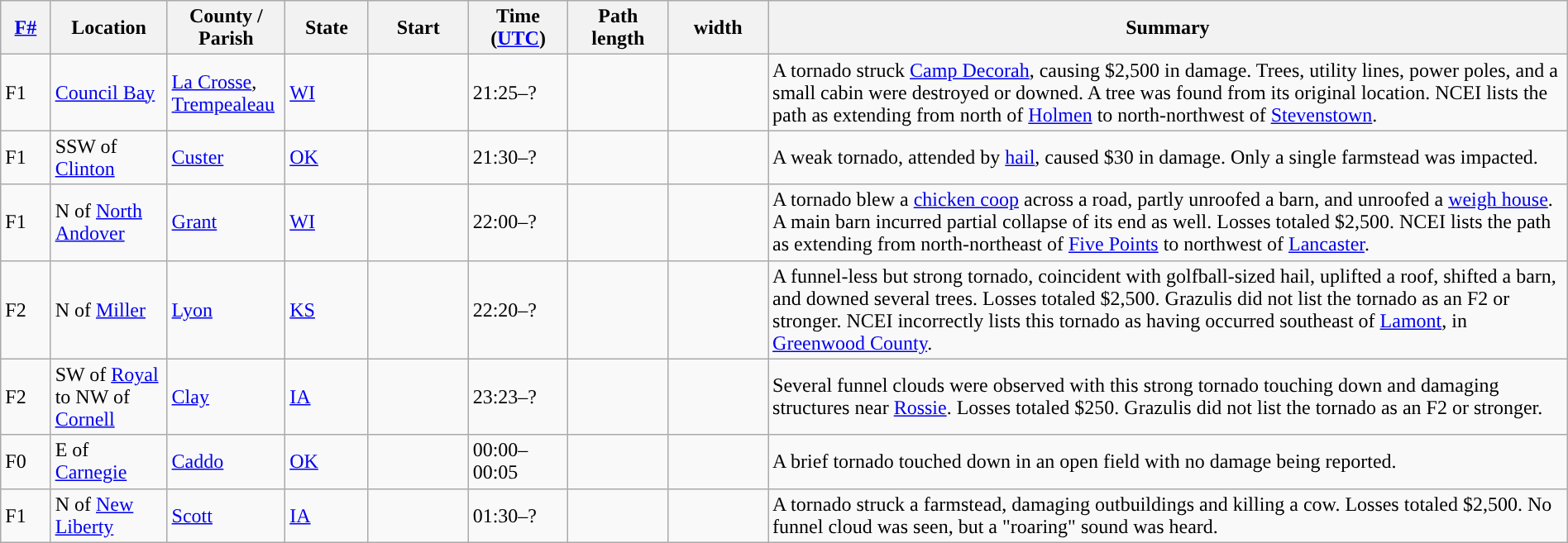<table class="wikitable sortable" style="width:100%;">
<tr>
<th scope="col"  style="width:3%; text-align:center;"><a href='#'>F#</a></th>
<th scope="col"  style="width:7%; text-align:center;" class="unsortable">Location</th>
<th scope="col"  style="width:6%; text-align:center;" class="unsortable">County / Parish</th>
<th scope="col"  style="width:5%; text-align:center;">State</th>
<th scope="col"  style="width:6%; text-align:center;">Start<br></th>
<th scope="col"  style="width:6%; text-align:center;">Time (<a href='#'>UTC</a>)</th>
<th scope="col"  style="width:6%; text-align:center;">Path length</th>
<th scope="col"  style="width:6%; text-align:center;"> width</th>
<th scope="col" class="unsortable" style="width:48%; text-align:center;">Summary</th>
</tr>
<tr>
<td>F1</td>
<td><a href='#'>Council Bay</a></td>
<td><a href='#'>La Crosse</a>, <a href='#'>Trempealeau</a></td>
<td><a href='#'>WI</a></td>
<td></td>
<td>21:25–?</td>
<td></td>
<td></td>
<td>A tornado struck <a href='#'>Camp Decorah</a>, causing $2,500 in damage. Trees, utility lines, power poles, and a small cabin were destroyed or downed. A  tree was found  from its original location. NCEI lists the path as extending from north of <a href='#'>Holmen</a> to north-northwest of <a href='#'>Stevenstown</a>.</td>
</tr>
<tr>
<td>F1</td>
<td>SSW of <a href='#'>Clinton</a></td>
<td><a href='#'>Custer</a></td>
<td><a href='#'>OK</a></td>
<td></td>
<td>21:30–?</td>
<td></td>
<td></td>
<td>A weak tornado, attended by  <a href='#'>hail</a>, caused $30 in damage. Only a single farmstead was impacted.</td>
</tr>
<tr>
<td>F1</td>
<td>N of <a href='#'>North Andover</a></td>
<td><a href='#'>Grant</a></td>
<td><a href='#'>WI</a></td>
<td></td>
<td>22:00–?</td>
<td></td>
<td></td>
<td>A tornado blew a <a href='#'>chicken coop</a> across a road, partly unroofed a barn, and unroofed a <a href='#'>weigh house</a>. A main barn incurred partial collapse of its end as well. Losses totaled $2,500. NCEI lists the path as extending from north-northeast of <a href='#'>Five Points</a> to northwest of <a href='#'>Lancaster</a>.</td>
</tr>
<tr>
<td>F2</td>
<td>N of <a href='#'>Miller</a></td>
<td><a href='#'>Lyon</a></td>
<td><a href='#'>KS</a></td>
<td></td>
<td>22:20–?</td>
<td></td>
<td></td>
<td>A funnel-less but strong tornado, coincident with golfball-sized hail, uplifted a roof, shifted a barn, and downed several trees. Losses totaled $2,500. Grazulis did not list the tornado as an F2 or stronger. NCEI incorrectly lists this tornado as having occurred southeast of <a href='#'>Lamont</a>, in <a href='#'>Greenwood County</a>.</td>
</tr>
<tr>
<td>F2</td>
<td>SW of <a href='#'>Royal</a> to NW of <a href='#'>Cornell</a></td>
<td><a href='#'>Clay</a></td>
<td><a href='#'>IA</a></td>
<td></td>
<td>23:23–?</td>
<td></td>
<td></td>
<td>Several funnel clouds were observed with this strong tornado touching down and damaging structures near <a href='#'>Rossie</a>. Losses totaled $250. Grazulis did not list the tornado as an F2 or stronger.</td>
</tr>
<tr>
<td>F0</td>
<td>E of <a href='#'>Carnegie</a></td>
<td><a href='#'>Caddo</a></td>
<td><a href='#'>OK</a></td>
<td></td>
<td>00:00–00:05</td>
<td></td>
<td></td>
<td>A brief tornado touched down in an open field with no damage being reported.</td>
</tr>
<tr>
<td>F1</td>
<td>N of <a href='#'>New Liberty</a></td>
<td><a href='#'>Scott</a></td>
<td><a href='#'>IA</a></td>
<td></td>
<td>01:30–?</td>
<td></td>
<td></td>
<td>A tornado struck a farmstead, damaging outbuildings and killing a cow. Losses totaled $2,500. No funnel cloud was seen, but a "roaring" sound was heard.</td>
</tr>
</table>
